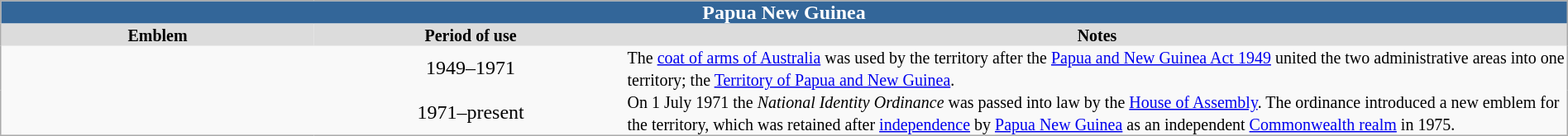<table width="100%" cellpadding="0" cellspacing="0" border="0" border="1" cellpadding="4" cellspacing="0" style="margin: 0.5em 1em 0.5em 0; background: #f9f9f9; border: 1px #aaa solid; border-collapse: collapse;">
<tr>
<td align="center" colspan=3 style="background-color:#369; color:white;"><strong>Papua New Guinea</strong></td>
</tr>
<tr>
<th bgcolor = "#DCDCDC" width = "20%"><small>Emblem</small></th>
<th bgcolor = "#DCDCDC" width = "20%"><small>Period of use</small></th>
<th bgcolor = "#DCDCDC" width = "60%"><small>Notes</small></th>
</tr>
<tr>
<td align="center"></td>
<td align="center">1949–1971</td>
<td><small>The <a href='#'>coat of arms of Australia</a> was used by the territory after the <a href='#'>Papua and New Guinea Act 1949</a> united the two administrative areas into one territory; the <a href='#'>Territory of Papua and New Guinea</a>.</small></td>
</tr>
<tr>
<td align="center"></td>
<td align="center">1971–present</td>
<td><small>On 1 July 1971 the <em>National Identity Ordinance</em> was passed into law by the <a href='#'>House of Assembly</a>. The ordinance introduced a new emblem for the territory, which was retained after <a href='#'>independence</a> by <a href='#'>Papua New Guinea</a> as an independent <a href='#'>Commonwealth realm</a> in 1975.</small></td>
</tr>
<tr>
</tr>
</table>
